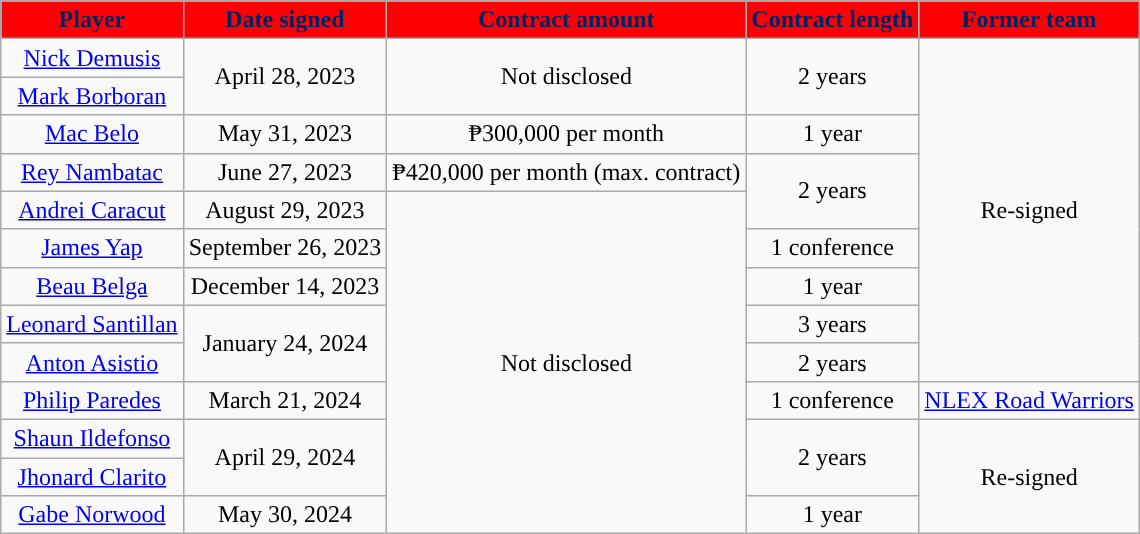<table class="wikitable sortable sortable">
<tr>
<th style="background:#FE0003; color:#002366; ">Player</th>
<th style="background:#FE0003; color:#002366; ">Date signed</th>
<th style="background:#FE0003; color:#002366; ">Contract amount</th>
<th style="background:#FE0003; color:#002366; ">Contract length</th>
<th style="background:#FE0003; color:#002366; ">Former team</th>
</tr>
<tr>
<td align=center><a href='#'>Nick Demusis</a></td>
<td align=center rowspan=2>April 28, 2023</td>
<td align=center rowspan=2>Not disclosed</td>
<td align=center rowspan=2>2 years</td>
<td align=center rowspan=9>Re-signed</td>
</tr>
<tr>
<td align=center><a href='#'>Mark Borboran</a></td>
</tr>
<tr>
<td align=center><a href='#'>Mac Belo</a></td>
<td align=center>May 31, 2023</td>
<td align=center>₱300,000 per month</td>
<td align=center>1 year</td>
</tr>
<tr>
<td align=center><a href='#'>Rey Nambatac</a></td>
<td align=center>June 27, 2023</td>
<td align=center>₱420,000 per month (max. contract)</td>
<td align=center rowspan=2>2 years</td>
</tr>
<tr>
<td align=center><a href='#'>Andrei Caracut</a></td>
<td align=center>August 29, 2023</td>
<td align=center rowspan=9>Not disclosed</td>
</tr>
<tr>
<td align=center><a href='#'>James Yap</a></td>
<td align=center>September 26, 2023</td>
<td align=center>1 conference</td>
</tr>
<tr>
<td align=center><a href='#'>Beau Belga</a></td>
<td align=center>December 14, 2023</td>
<td align=center>1 year</td>
</tr>
<tr>
<td align=center><a href='#'>Leonard Santillan</a></td>
<td align=center rowspan=2>January 24, 2024</td>
<td align=center>3 years</td>
</tr>
<tr>
<td align=center><a href='#'>Anton Asistio</a></td>
<td align=center>2 years</td>
</tr>
<tr>
<td align=center><a href='#'>Philip Paredes</a></td>
<td align=center>March 21, 2024</td>
<td align=center>1 conference</td>
<td align=center><a href='#'>NLEX Road Warriors</a></td>
</tr>
<tr>
<td align=center><a href='#'>Shaun Ildefonso</a></td>
<td align=center rowspan=2>April 29, 2024</td>
<td align=center rowspan=2>2 years</td>
<td align=center rowspan=3>Re-signed</td>
</tr>
<tr>
<td align=center><a href='#'>Jhonard Clarito</a></td>
</tr>
<tr>
<td align=center><a href='#'>Gabe Norwood</a></td>
<td align=center>May 30, 2024</td>
<td align=center>1 year</td>
</tr>
</table>
